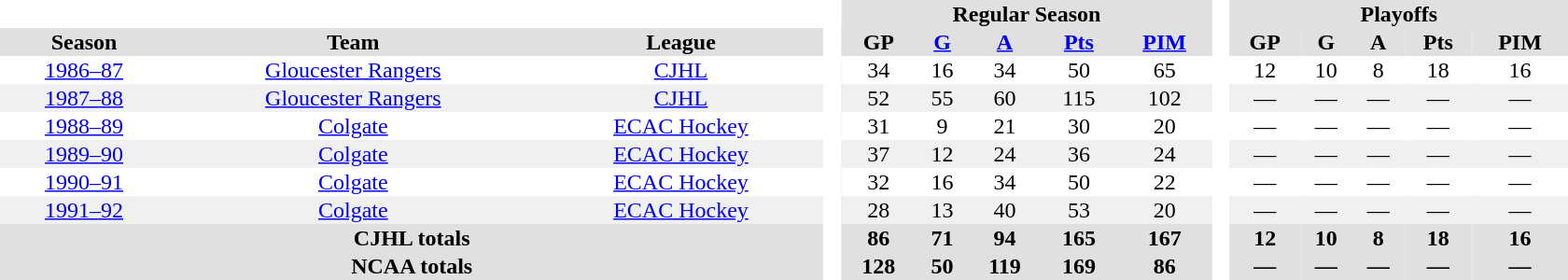<table border="0" cellpadding="1" cellspacing="0" style="text-align:center; width:70em">
<tr bgcolor="#e0e0e0">
<th colspan="3"  bgcolor="#ffffff"> </th>
<th rowspan="99" bgcolor="#ffffff"> </th>
<th colspan="5">Regular Season</th>
<th rowspan="99" bgcolor="#ffffff"> </th>
<th colspan="5">Playoffs</th>
</tr>
<tr bgcolor="#e0e0e0">
<th>Season</th>
<th>Team</th>
<th>League</th>
<th>GP</th>
<th><a href='#'>G</a></th>
<th><a href='#'>A</a></th>
<th><a href='#'>Pts</a></th>
<th><a href='#'>PIM</a></th>
<th>GP</th>
<th>G</th>
<th>A</th>
<th>Pts</th>
<th>PIM</th>
</tr>
<tr>
<td><a href='#'>1986–87</a></td>
<td><a href='#'>Gloucester Rangers</a></td>
<td><a href='#'>CJHL</a></td>
<td>34</td>
<td>16</td>
<td>34</td>
<td>50</td>
<td>65</td>
<td>12</td>
<td>10</td>
<td>8</td>
<td>18</td>
<td>16</td>
</tr>
<tr bgcolor="f0f0f0">
<td><a href='#'>1987–88</a></td>
<td><a href='#'>Gloucester Rangers</a></td>
<td><a href='#'>CJHL</a></td>
<td>52</td>
<td>55</td>
<td>60</td>
<td>115</td>
<td>102</td>
<td>—</td>
<td>—</td>
<td>—</td>
<td>—</td>
<td>—</td>
</tr>
<tr>
<td><a href='#'>1988–89</a></td>
<td><a href='#'>Colgate</a></td>
<td><a href='#'>ECAC Hockey</a></td>
<td>31</td>
<td>9</td>
<td>21</td>
<td>30</td>
<td>20</td>
<td>—</td>
<td>—</td>
<td>—</td>
<td>—</td>
<td>—</td>
</tr>
<tr bgcolor="f0f0f0">
<td><a href='#'>1989–90</a></td>
<td><a href='#'>Colgate</a></td>
<td><a href='#'>ECAC Hockey</a></td>
<td>37</td>
<td>12</td>
<td>24</td>
<td>36</td>
<td>24</td>
<td>—</td>
<td>—</td>
<td>—</td>
<td>—</td>
<td>—</td>
</tr>
<tr>
<td><a href='#'>1990–91</a></td>
<td><a href='#'>Colgate</a></td>
<td><a href='#'>ECAC Hockey</a></td>
<td>32</td>
<td>16</td>
<td>34</td>
<td>50</td>
<td>22</td>
<td>—</td>
<td>—</td>
<td>—</td>
<td>—</td>
<td>—</td>
</tr>
<tr bgcolor="f0f0f0">
<td><a href='#'>1991–92</a></td>
<td><a href='#'>Colgate</a></td>
<td><a href='#'>ECAC Hockey</a></td>
<td>28</td>
<td>13</td>
<td>40</td>
<td>53</td>
<td>20</td>
<td>—</td>
<td>—</td>
<td>—</td>
<td>—</td>
<td>—</td>
</tr>
<tr bgcolor="#e0e0e0">
<th colspan="3">CJHL totals</th>
<th>86</th>
<th>71</th>
<th>94</th>
<th>165</th>
<th>167</th>
<th>12</th>
<th>10</th>
<th>8</th>
<th>18</th>
<th>16</th>
</tr>
<tr bgcolor="#e0e0e0">
<th colspan="3">NCAA totals</th>
<th>128</th>
<th>50</th>
<th>119</th>
<th>169</th>
<th>86</th>
<th>—</th>
<th>—</th>
<th>—</th>
<th>—</th>
<th>—</th>
</tr>
</table>
